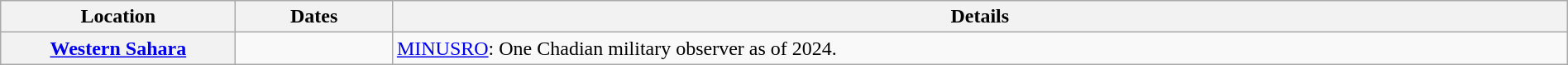<table class="wikitable" style="margin:auto; width:100%;">
<tr>
<th style="text-align:center; width:15%;">Location</th>
<th style="text-align:center; width:10%;">Dates</th>
<th style="text-align:center; width:75%;">Details</th>
</tr>
<tr>
<th><a href='#'>Western Sahara</a></th>
<td></td>
<td><a href='#'>MINUSRO</a>: One Chadian military observer as of 2024.</td>
</tr>
</table>
